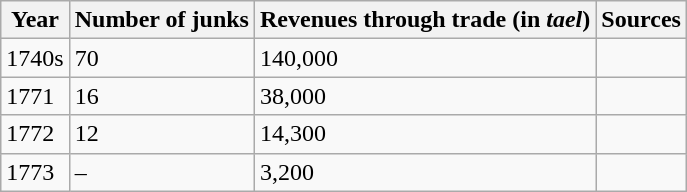<table class="wikitable">
<tr>
<th>Year</th>
<th>Number of junks</th>
<th>Revenues through trade (in <em>tael</em>)</th>
<th>Sources</th>
</tr>
<tr>
<td>1740s</td>
<td>70</td>
<td>140,000</td>
<td></td>
</tr>
<tr>
<td>1771</td>
<td>16</td>
<td>38,000</td>
<td></td>
</tr>
<tr>
<td>1772</td>
<td>12</td>
<td>14,300</td>
<td></td>
</tr>
<tr>
<td>1773</td>
<td>–</td>
<td>3,200</td>
<td></td>
</tr>
</table>
